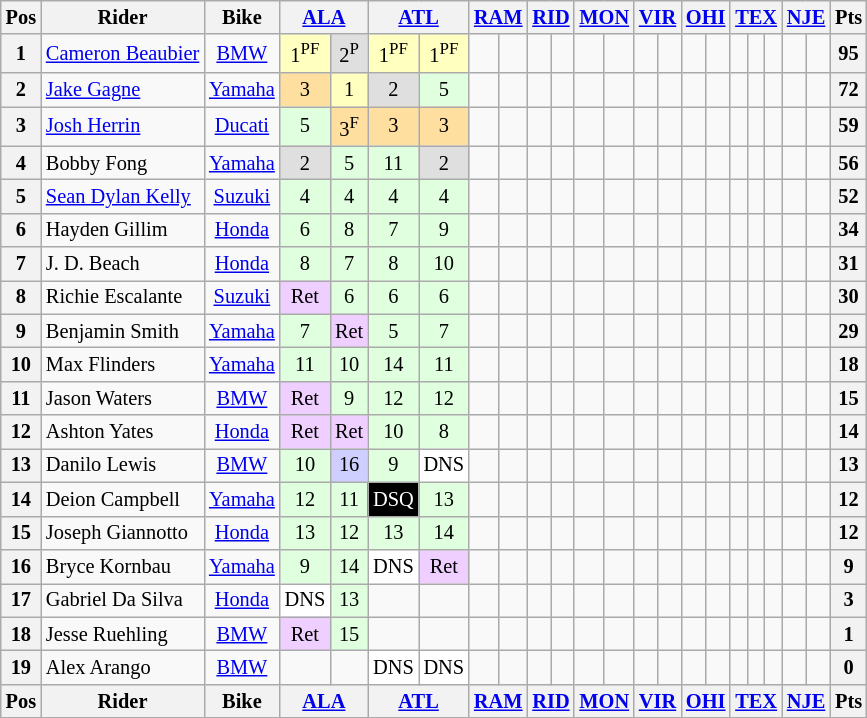<table class="wikitable" style="font-size: 85%; text-align: center;">
<tr valign="top">
<th valign="middle">Pos</th>
<th valign="middle">Rider</th>
<th valign="middle">Bike</th>
<th colspan=2><a href='#'>ALA</a><br></th>
<th colspan=2><a href='#'>ATL</a><br></th>
<th colspan=2><a href='#'>RAM</a><br></th>
<th colspan=2><a href='#'>RID</a><br></th>
<th colspan=2><a href='#'>MON</a><br></th>
<th colspan=2><a href='#'>VIR</a><br></th>
<th colspan=2><a href='#'>OHI</a><br></th>
<th colspan=3><a href='#'>TEX</a><br></th>
<th colspan=2><a href='#'>NJE</a><br></th>
<th valign="middle">Pts</th>
</tr>
<tr>
<th>1</th>
<td align="left"> <a href='#'>Cameron Beaubier</a></td>
<td><a href='#'>BMW</a></td>
<td style="background:#ffffbf;">1<sup>PF</sup></td>
<td style="background:#dfdfdf;">2<sup>P</sup></td>
<td style="background:#ffffbf;">1<sup>PF</sup></td>
<td style="background:#ffffbf;">1<sup>PF</sup></td>
<td></td>
<td></td>
<td></td>
<td></td>
<td></td>
<td></td>
<td></td>
<td></td>
<td></td>
<td></td>
<td></td>
<td></td>
<td></td>
<td></td>
<td></td>
<th>95</th>
</tr>
<tr>
<th>2</th>
<td align="left"> <a href='#'>Jake Gagne</a></td>
<td><a href='#'>Yamaha</a></td>
<td style="background:#ffdf9f;">3</td>
<td style="background:#ffffbf;">1</td>
<td style="background:#dfdfdf;">2</td>
<td style="background:#dfffdf;">5</td>
<td></td>
<td></td>
<td></td>
<td></td>
<td></td>
<td></td>
<td></td>
<td></td>
<td></td>
<td></td>
<td></td>
<td></td>
<td></td>
<td></td>
<td></td>
<th>72</th>
</tr>
<tr>
<th>3</th>
<td align="left"> <a href='#'>Josh Herrin</a></td>
<td><a href='#'>Ducati</a></td>
<td style="background:#dfffdf;">5</td>
<td style="background:#ffdf9f;">3<sup>F</sup></td>
<td style="background:#ffdf9f;">3</td>
<td style="background:#ffdf9f;">3</td>
<td></td>
<td></td>
<td></td>
<td></td>
<td></td>
<td></td>
<td></td>
<td></td>
<td></td>
<td></td>
<td></td>
<td></td>
<td></td>
<td></td>
<td></td>
<th>59</th>
</tr>
<tr>
<th>4</th>
<td align="left"> Bobby Fong</td>
<td><a href='#'>Yamaha</a></td>
<td style="background:#dfdfdf;">2</td>
<td style="background:#dfffdf;">5</td>
<td style="background:#dfffdf;">11</td>
<td style="background:#dfdfdf;">2</td>
<td></td>
<td></td>
<td></td>
<td></td>
<td></td>
<td></td>
<td></td>
<td></td>
<td></td>
<td></td>
<td></td>
<td></td>
<td></td>
<td></td>
<td></td>
<th>56</th>
</tr>
<tr>
<th>5</th>
<td align="left"> <a href='#'>Sean Dylan Kelly</a></td>
<td><a href='#'>Suzuki</a></td>
<td style="background:#dfffdf;">4</td>
<td style="background:#dfffdf;">4</td>
<td style="background:#dfffdf;">4</td>
<td style="background:#dfffdf;">4</td>
<td></td>
<td></td>
<td></td>
<td></td>
<td></td>
<td></td>
<td></td>
<td></td>
<td></td>
<td></td>
<td></td>
<td></td>
<td></td>
<td></td>
<td></td>
<th>52</th>
</tr>
<tr>
<th>6</th>
<td align="left"> Hayden Gillim</td>
<td><a href='#'>Honda</a></td>
<td style="background:#dfffdf;">6</td>
<td style="background:#dfffdf;">8</td>
<td style="background:#dfffdf;">7</td>
<td style="background:#dfffdf;">9</td>
<td></td>
<td></td>
<td></td>
<td></td>
<td></td>
<td></td>
<td></td>
<td></td>
<td></td>
<td></td>
<td></td>
<td></td>
<td></td>
<td></td>
<td></td>
<th>34</th>
</tr>
<tr>
<th>7</th>
<td align="left"> J. D. Beach</td>
<td><a href='#'>Honda</a></td>
<td style="background:#dfffdf;">8</td>
<td style="background:#dfffdf;">7</td>
<td style="background:#dfffdf;">8</td>
<td style="background:#dfffdf;">10</td>
<td></td>
<td></td>
<td></td>
<td></td>
<td></td>
<td></td>
<td></td>
<td></td>
<td></td>
<td></td>
<td></td>
<td></td>
<td></td>
<td></td>
<td></td>
<th>31</th>
</tr>
<tr>
<th>8</th>
<td align="left"> Richie Escalante</td>
<td><a href='#'>Suzuki</a></td>
<td style="background:#efcfff;">Ret</td>
<td style="background:#dfffdf;">6</td>
<td style="background:#dfffdf;">6</td>
<td style="background:#dfffdf;">6</td>
<td></td>
<td></td>
<td></td>
<td></td>
<td></td>
<td></td>
<td></td>
<td></td>
<td></td>
<td></td>
<td></td>
<td></td>
<td></td>
<td></td>
<td></td>
<th>30</th>
</tr>
<tr>
<th>9</th>
<td align="left"> Benjamin Smith</td>
<td><a href='#'>Yamaha</a></td>
<td style="background:#dfffdf;">7</td>
<td style="background:#efcfff;">Ret</td>
<td style="background:#dfffdf;">5</td>
<td style="background:#dfffdf;">7</td>
<td></td>
<td></td>
<td></td>
<td></td>
<td></td>
<td></td>
<td></td>
<td></td>
<td></td>
<td></td>
<td></td>
<td></td>
<td></td>
<td></td>
<td></td>
<th>29</th>
</tr>
<tr>
<th>10</th>
<td align="left"> Max Flinders</td>
<td><a href='#'>Yamaha</a></td>
<td style="background:#dfffdf;">11</td>
<td style="background:#dfffdf;">10</td>
<td style="background:#dfffdf;">14</td>
<td style="background:#dfffdf;">11</td>
<td></td>
<td></td>
<td></td>
<td></td>
<td></td>
<td></td>
<td></td>
<td></td>
<td></td>
<td></td>
<td></td>
<td></td>
<td></td>
<td></td>
<td></td>
<th>18</th>
</tr>
<tr>
<th>11</th>
<td align="left"> Jason Waters</td>
<td><a href='#'>BMW</a></td>
<td style="background:#efcfff;">Ret</td>
<td style="background:#dfffdf;">9</td>
<td style="background:#dfffdf;">12</td>
<td style="background:#dfffdf;">12</td>
<td></td>
<td></td>
<td></td>
<td></td>
<td></td>
<td></td>
<td></td>
<td></td>
<td></td>
<td></td>
<td></td>
<td></td>
<td></td>
<td></td>
<td></td>
<th>15</th>
</tr>
<tr>
<th>12</th>
<td align="left"> Ashton Yates</td>
<td><a href='#'>Honda</a></td>
<td style="background:#efcfff;">Ret</td>
<td style="background:#efcfff;">Ret</td>
<td style="background:#dfffdf;">10</td>
<td style="background:#dfffdf;">8</td>
<td></td>
<td></td>
<td></td>
<td></td>
<td></td>
<td></td>
<td></td>
<td></td>
<td></td>
<td></td>
<td></td>
<td></td>
<td></td>
<td></td>
<td></td>
<th>14</th>
</tr>
<tr>
<th>13</th>
<td align="left"> Danilo Lewis</td>
<td><a href='#'>BMW</a></td>
<td style="background:#dfffdf;">10</td>
<td style="background:#cfcfff;">16</td>
<td style="background:#dfffdf;">9</td>
<td style="background:#ffffff;">DNS</td>
<td></td>
<td></td>
<td></td>
<td></td>
<td></td>
<td></td>
<td></td>
<td></td>
<td></td>
<td></td>
<td></td>
<td></td>
<td></td>
<td></td>
<td></td>
<th>13</th>
</tr>
<tr>
<th>14</th>
<td align="left"> Deion Campbell</td>
<td><a href='#'>Yamaha</a></td>
<td style="background:#dfffdf;">12</td>
<td style="background:#dfffdf;">11</td>
<td style="background:#000000; color:white">DSQ</td>
<td style="background:#dfffdf;">13</td>
<td></td>
<td></td>
<td></td>
<td></td>
<td></td>
<td></td>
<td></td>
<td></td>
<td></td>
<td></td>
<td></td>
<td></td>
<td></td>
<td></td>
<td></td>
<th>12</th>
</tr>
<tr>
<th>15</th>
<td align="left"> Joseph Giannotto</td>
<td><a href='#'>Honda</a></td>
<td style="background:#dfffdf;">13</td>
<td style="background:#dfffdf;">12</td>
<td style="background:#dfffdf;">13</td>
<td style="background:#dfffdf;">14</td>
<td></td>
<td></td>
<td></td>
<td></td>
<td></td>
<td></td>
<td></td>
<td></td>
<td></td>
<td></td>
<td></td>
<td></td>
<td></td>
<td></td>
<td></td>
<th>12</th>
</tr>
<tr>
<th>16</th>
<td align="left"> Bryce Kornbau</td>
<td><a href='#'>Yamaha</a></td>
<td style="background:#dfffdf;">9</td>
<td style="background:#dfffdf;">14</td>
<td style="background:#ffffff;">DNS</td>
<td style="background:#efcfff;">Ret</td>
<td></td>
<td></td>
<td></td>
<td></td>
<td></td>
<td></td>
<td></td>
<td></td>
<td></td>
<td></td>
<td></td>
<td></td>
<td></td>
<td></td>
<td></td>
<th>9</th>
</tr>
<tr>
<th>17</th>
<td align="left"> Gabriel Da Silva</td>
<td><a href='#'>Honda</a></td>
<td style="background:#ffffff;">DNS</td>
<td style="background:#dfffdf;">13</td>
<td></td>
<td></td>
<td></td>
<td></td>
<td></td>
<td></td>
<td></td>
<td></td>
<td></td>
<td></td>
<td></td>
<td></td>
<td></td>
<td></td>
<td></td>
<td></td>
<td></td>
<th>3</th>
</tr>
<tr>
<th>18</th>
<td align="left"> Jesse Ruehling</td>
<td><a href='#'>BMW</a></td>
<td style="background:#efcfff;">Ret</td>
<td style="background:#dfffdf;">15</td>
<td></td>
<td></td>
<td></td>
<td></td>
<td></td>
<td></td>
<td></td>
<td></td>
<td></td>
<td></td>
<td></td>
<td></td>
<td></td>
<td></td>
<td></td>
<td></td>
<td></td>
<th>1</th>
</tr>
<tr>
<th>19</th>
<td align="left"> Alex Arango</td>
<td><a href='#'>BMW</a></td>
<td></td>
<td></td>
<td style="background:#ffffff;">DNS</td>
<td style="background:#ffffff;">DNS</td>
<td></td>
<td></td>
<td></td>
<td></td>
<td></td>
<td></td>
<td></td>
<td></td>
<td></td>
<td></td>
<td></td>
<td></td>
<td></td>
<td></td>
<td></td>
<th>0</th>
</tr>
<tr>
<th valign="middle">Pos</th>
<th valign="middle">Rider</th>
<th valign="middle">Bike</th>
<th colspan=2><a href='#'>ALA</a><br></th>
<th colspan=2><a href='#'>ATL</a><br></th>
<th colspan=2><a href='#'>RAM</a><br></th>
<th colspan=2><a href='#'>RID</a><br></th>
<th colspan=2><a href='#'>MON</a><br></th>
<th colspan=2><a href='#'>VIR</a><br></th>
<th colspan=2><a href='#'>OHI</a><br></th>
<th colspan=3><a href='#'>TEX</a><br></th>
<th colspan=2><a href='#'>NJE</a><br></th>
<th valign="middle">Pts</th>
</tr>
<tr>
</tr>
</table>
